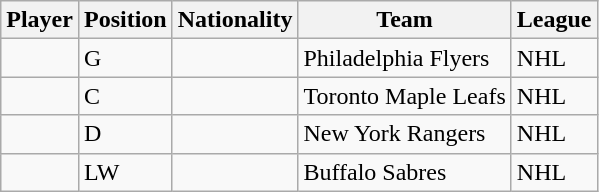<table class="wikitable sortable">
<tr>
<th colspan=1>Player</th>
<th colspan=1>Position</th>
<th colspan=1>Nationality</th>
<th colspan=1>Team</th>
<th colspan=1>League</th>
</tr>
<tr>
<td></td>
<td>G</td>
<td></td>
<td>Philadelphia Flyers</td>
<td>NHL</td>
</tr>
<tr>
<td></td>
<td>C</td>
<td></td>
<td>Toronto Maple Leafs</td>
<td>NHL</td>
</tr>
<tr>
<td></td>
<td>D</td>
<td></td>
<td>New York Rangers</td>
<td>NHL</td>
</tr>
<tr>
<td></td>
<td>LW</td>
<td></td>
<td>Buffalo Sabres</td>
<td>NHL</td>
</tr>
</table>
